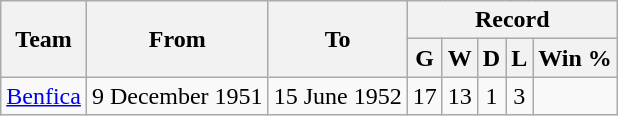<table class="wikitable" style="text-align: center">
<tr>
<th rowspan="2">Team</th>
<th rowspan="2">From</th>
<th rowspan="2">To</th>
<th colspan="8">Record</th>
</tr>
<tr>
<th>G</th>
<th>W</th>
<th>D</th>
<th>L</th>
<th>Win %</th>
</tr>
<tr>
<td align="left"><a href='#'>Benfica</a></td>
<td align="left">9 December 1951</td>
<td align="left">15 June 1952</td>
<td>17</td>
<td>13</td>
<td>1</td>
<td>3</td>
<td></td>
</tr>
</table>
